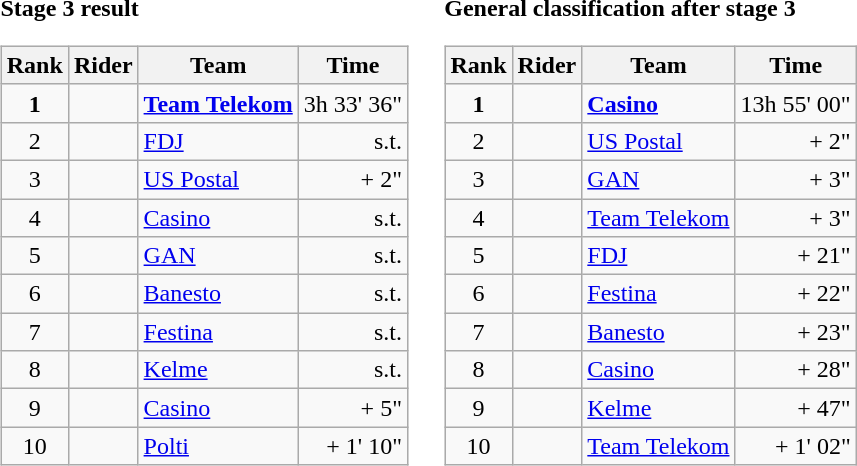<table>
<tr>
<td><strong>Stage 3 result</strong><br><table class="wikitable">
<tr>
<th scope="col">Rank</th>
<th scope="col">Rider</th>
<th scope="col">Team</th>
<th scope="col">Time</th>
</tr>
<tr>
<td style="text-align:center;"><strong>1</strong></td>
<td><strong></strong></td>
<td><strong><a href='#'>Team Telekom</a></strong></td>
<td style="text-align:right;">3h 33' 36"</td>
</tr>
<tr>
<td style="text-align:center;">2</td>
<td></td>
<td><a href='#'>FDJ</a></td>
<td style="text-align:right;">s.t.</td>
</tr>
<tr>
<td style="text-align:center;">3</td>
<td></td>
<td><a href='#'>US Postal</a></td>
<td style="text-align:right;">+ 2"</td>
</tr>
<tr>
<td style="text-align:center;">4</td>
<td></td>
<td><a href='#'>Casino</a></td>
<td style="text-align:right;">s.t.</td>
</tr>
<tr>
<td style="text-align:center;">5</td>
<td></td>
<td><a href='#'>GAN</a></td>
<td style="text-align:right;">s.t.</td>
</tr>
<tr>
<td style="text-align:center;">6</td>
<td></td>
<td><a href='#'>Banesto</a></td>
<td style="text-align:right;">s.t.</td>
</tr>
<tr>
<td style="text-align:center;">7</td>
<td></td>
<td><a href='#'>Festina</a></td>
<td style="text-align:right;">s.t.</td>
</tr>
<tr>
<td style="text-align:center;">8</td>
<td></td>
<td><a href='#'>Kelme</a></td>
<td style="text-align:right;">s.t.</td>
</tr>
<tr>
<td style="text-align:center;">9</td>
<td></td>
<td><a href='#'>Casino</a></td>
<td style="text-align:right;">+ 5"</td>
</tr>
<tr>
<td style="text-align:center;">10</td>
<td></td>
<td><a href='#'>Polti</a></td>
<td style="text-align:right;">+ 1' 10"</td>
</tr>
</table>
</td>
<td></td>
<td><strong>General classification after stage 3</strong><br><table class="wikitable">
<tr>
<th scope="col">Rank</th>
<th scope="col">Rider</th>
<th scope="col">Team</th>
<th scope="col">Time</th>
</tr>
<tr>
<td style="text-align:center;"><strong>1</strong></td>
<td><strong></strong> </td>
<td><strong><a href='#'>Casino</a></strong></td>
<td style="text-align:right;">13h 55' 00"</td>
</tr>
<tr>
<td style="text-align:center;">2</td>
<td></td>
<td><a href='#'>US Postal</a></td>
<td style="text-align:right;">+ 2"</td>
</tr>
<tr>
<td style="text-align:center;">3</td>
<td></td>
<td><a href='#'>GAN</a></td>
<td style="text-align:right;">+ 3"</td>
</tr>
<tr>
<td style="text-align:center;">4</td>
<td></td>
<td><a href='#'>Team Telekom</a></td>
<td style="text-align:right;">+ 3"</td>
</tr>
<tr>
<td style="text-align:center;">5</td>
<td></td>
<td><a href='#'>FDJ</a></td>
<td style="text-align:right;">+ 21"</td>
</tr>
<tr>
<td style="text-align:center;">6</td>
<td></td>
<td><a href='#'>Festina</a></td>
<td style="text-align:right;">+ 22"</td>
</tr>
<tr>
<td style="text-align:center;">7</td>
<td></td>
<td><a href='#'>Banesto</a></td>
<td style="text-align:right;">+ 23"</td>
</tr>
<tr>
<td style="text-align:center;">8</td>
<td></td>
<td><a href='#'>Casino</a></td>
<td style="text-align:right;">+ 28"</td>
</tr>
<tr>
<td style="text-align:center;">9</td>
<td></td>
<td><a href='#'>Kelme</a></td>
<td style="text-align:right;">+ 47"</td>
</tr>
<tr>
<td style="text-align:center;">10</td>
<td></td>
<td><a href='#'>Team Telekom</a></td>
<td style="text-align:right;">+ 1' 02"</td>
</tr>
</table>
</td>
</tr>
</table>
